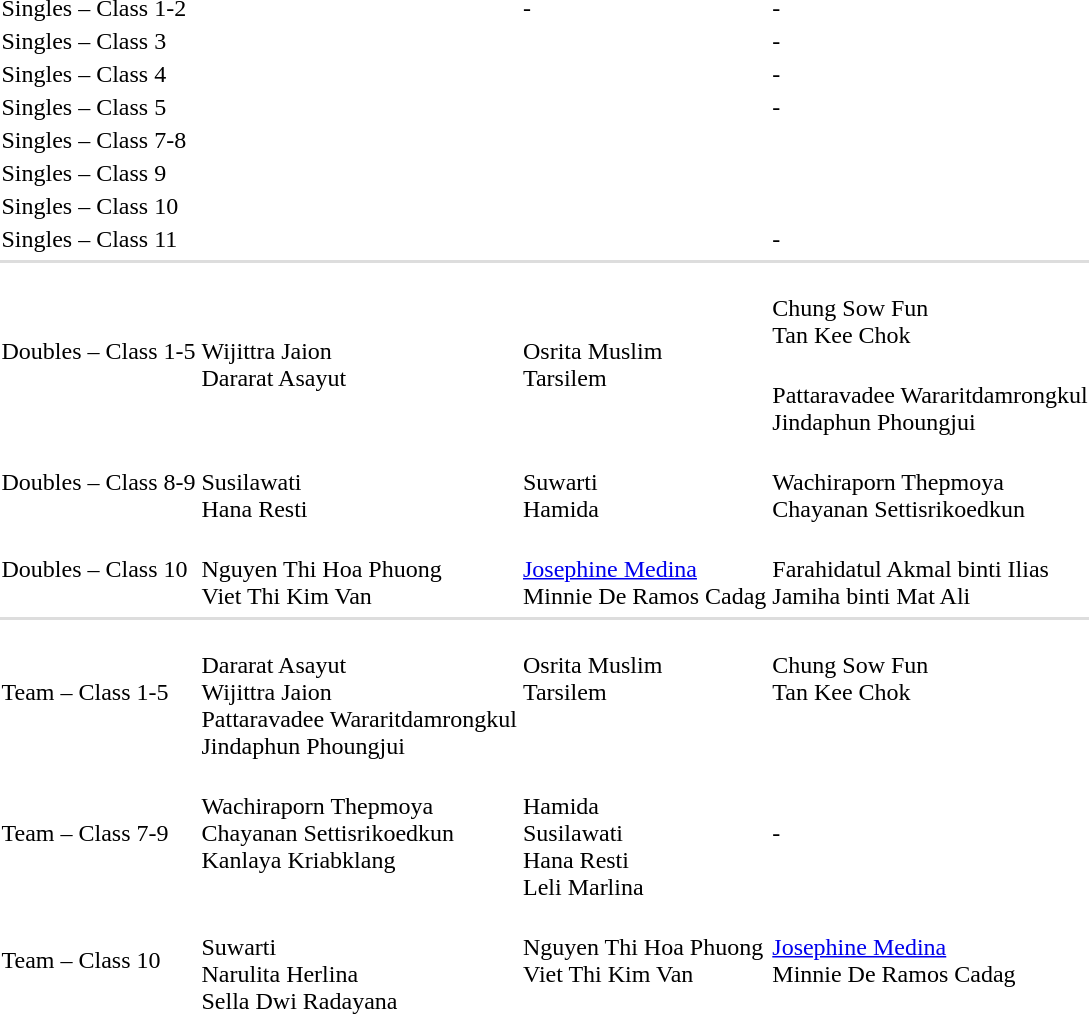<table>
<tr>
<td>Singles – Class 1-2</td>
<td></td>
<td>-</td>
<td>-</td>
</tr>
<tr>
<td>Singles – Class 3</td>
<td></td>
<td></td>
<td>-</td>
</tr>
<tr>
<td>Singles – Class 4</td>
<td></td>
<td></td>
<td>-</td>
</tr>
<tr>
<td>Singles – Class 5</td>
<td></td>
<td></td>
<td>-</td>
</tr>
<tr>
<td rowspan=2>Singles – Class 7-8</td>
<td rowspan=2></td>
<td rowspan=2></td>
<td></td>
</tr>
<tr>
<td></td>
</tr>
<tr>
<td rowspan=2>Singles – Class 9</td>
<td rowspan=2></td>
<td rowspan=2></td>
<td></td>
</tr>
<tr>
<td></td>
</tr>
<tr>
<td rowspan=2>Singles – Class 10</td>
<td rowspan=2></td>
<td rowspan=2></td>
<td></td>
</tr>
<tr>
<td></td>
</tr>
<tr>
<td>Singles – Class 11</td>
<td></td>
<td></td>
<td>-</td>
</tr>
<tr>
</tr>
<tr bgcolor=#ddd>
<td colspan=4></td>
</tr>
<tr>
<td rowspan=2>Doubles – Class 1-5</td>
<td rowspan=2><br>Wijittra Jaion<br>Dararat Asayut</td>
<td rowspan=2><br>Osrita Muslim<br>Tarsilem</td>
<td><br>Chung Sow Fun<br>Tan Kee Chok</td>
</tr>
<tr>
<td><br>Pattaravadee Wararitdamrongkul<br>Jindaphun Phoungjui</td>
</tr>
<tr>
<td>Doubles – Class 8-9</td>
<td><br>Susilawati<br>Hana Resti</td>
<td><br>Suwarti<br>Hamida</td>
<td><br>Wachiraporn Thepmoya<br>Chayanan Settisrikoedkun</td>
</tr>
<tr>
<td>Doubles – Class 10</td>
<td><br>Nguyen Thi Hoa Phuong<br>Viet Thi Kim Van</td>
<td><br><a href='#'>Josephine Medina</a><br>Minnie De Ramos Cadag</td>
<td><br>Farahidatul Akmal binti Ilias<br>Jamiha binti Mat Ali</td>
</tr>
<tr>
</tr>
<tr bgcolor=#ddd>
<td colspan=4></td>
</tr>
<tr>
<td>Team – Class 1-5</td>
<td><br>Dararat Asayut<br>Wijittra Jaion<br>Pattaravadee Wararitdamrongkul<br>Jindaphun Phoungjui</td>
<td valign=top><br>Osrita Muslim<br>Tarsilem</td>
<td valign=top><br>Chung Sow Fun<br>Tan Kee Chok</td>
</tr>
<tr>
<td>Team – Class 7-9</td>
<td valign=top><br>Wachiraporn Thepmoya<br>Chayanan Settisrikoedkun<br>Kanlaya Kriabklang</td>
<td><br>Hamida<br>Susilawati<br>Hana Resti<br>Leli Marlina</td>
<td>-</td>
</tr>
<tr>
<td>Team – Class 10</td>
<td><br>Suwarti<br>Narulita Herlina<br>Sella Dwi Radayana</td>
<td valign=top><br>Nguyen Thi Hoa Phuong<br>Viet Thi Kim Van</td>
<td valign=top><br><a href='#'>Josephine Medina</a><br>Minnie De Ramos Cadag</td>
</tr>
</table>
